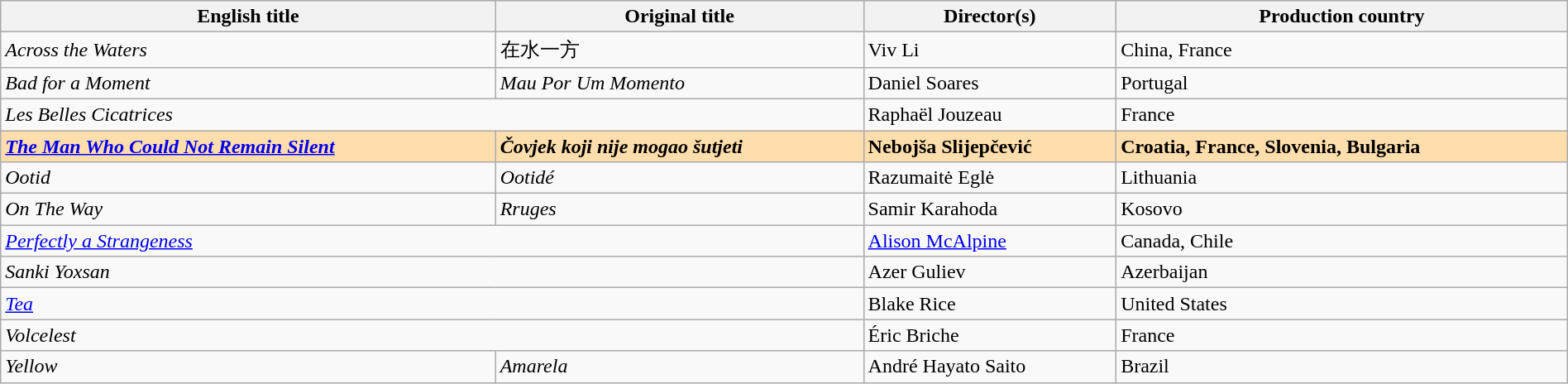<table class="wikitable" style="width:100%; margin-bottom:4px">
<tr>
<th>English title</th>
<th>Original title</th>
<th>Director(s)</th>
<th>Production country</th>
</tr>
<tr>
<td><em>Across the Waters</em></td>
<td>在水一方</td>
<td>Viv Li</td>
<td>China, France</td>
</tr>
<tr>
<td><em>Bad for a Moment</em></td>
<td><em>Mau Por Um Momento</em></td>
<td>Daniel Soares</td>
<td>Portugal</td>
</tr>
<tr>
<td colspan="2"><em>Les Belles Cicatrices</em></td>
<td>Raphaël Jouzeau</td>
<td>France</td>
</tr>
<tr style="background:#FFDEAD;">
<td><strong><em><a href='#'>The Man Who Could Not Remain Silent</a></em></strong></td>
<td><strong><em>Čovjek koji nije mogao šutjeti</em></strong></td>
<td><strong>Nebojša Slijepčević</strong></td>
<td><strong>Croatia, France, Slovenia, Bulgaria</strong></td>
</tr>
<tr>
<td><em>Ootid</em></td>
<td><em>Ootidé</em></td>
<td>Razumaitė Eglė</td>
<td>Lithuania</td>
</tr>
<tr>
<td><em>On The Way</em></td>
<td><em>Rruges</em></td>
<td>Samir Karahoda</td>
<td>Kosovo</td>
</tr>
<tr>
<td colspan="2"><em><a href='#'>Perfectly a Strangeness</a></em></td>
<td><a href='#'>Alison McAlpine</a></td>
<td>Canada, Chile</td>
</tr>
<tr>
<td colspan="2"><em>Sanki Yoxsan</em></td>
<td>Azer Guliev</td>
<td>Azerbaijan</td>
</tr>
<tr>
<td colspan="2"><em><a href='#'>Tea</a></em></td>
<td>Blake Rice</td>
<td>United States</td>
</tr>
<tr>
<td colspan="2"><em>Volcelest</em></td>
<td>Éric Briche</td>
<td>France</td>
</tr>
<tr>
<td><em>Yellow</em></td>
<td><em>Amarela</em></td>
<td>André Hayato Saito</td>
<td>Brazil</td>
</tr>
</table>
